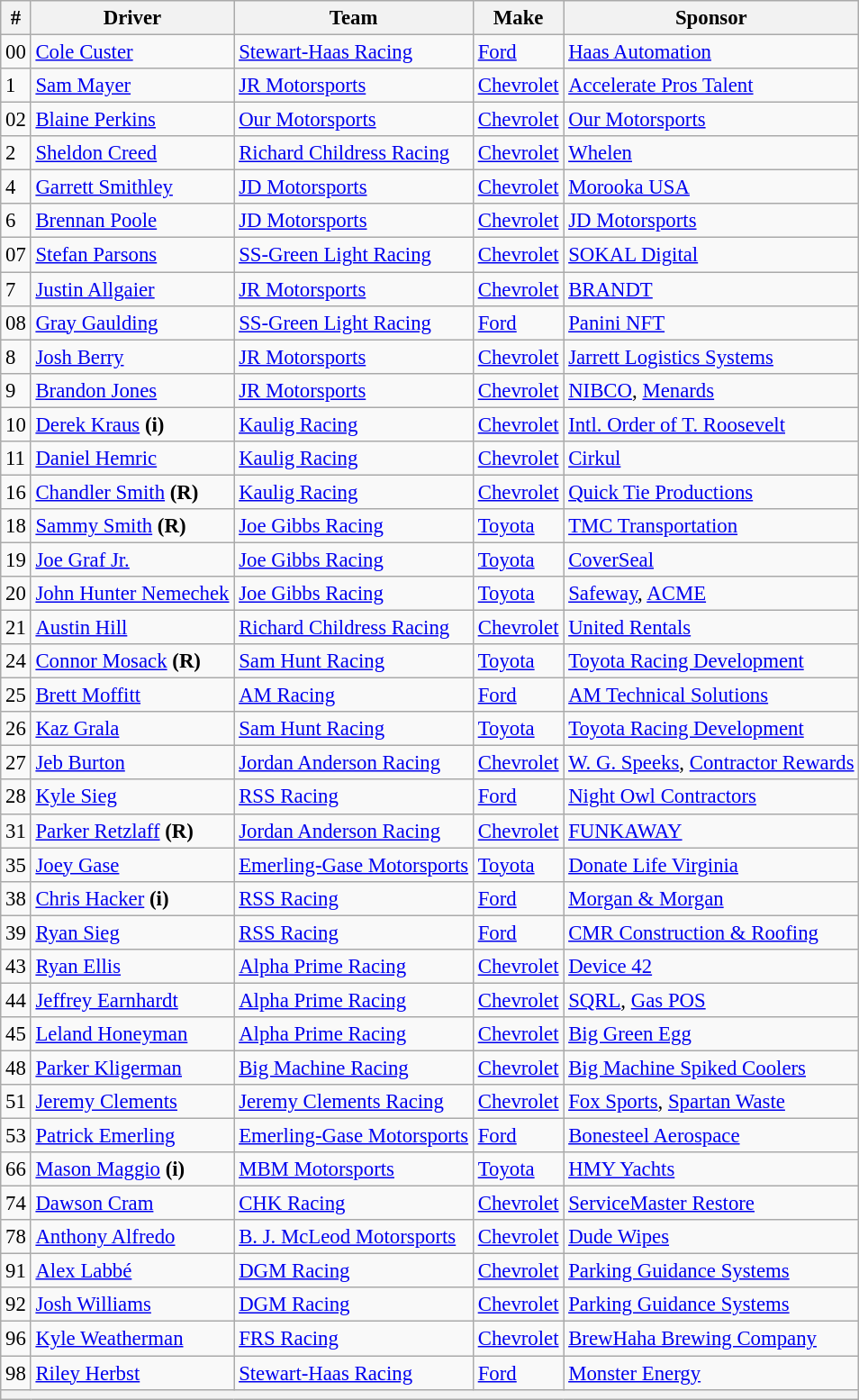<table class="wikitable" style="font-size: 95%;">
<tr>
<th>#</th>
<th>Driver</th>
<th>Team</th>
<th>Make</th>
<th>Sponsor</th>
</tr>
<tr>
<td>00</td>
<td><a href='#'>Cole Custer</a></td>
<td><a href='#'>Stewart-Haas Racing</a></td>
<td><a href='#'>Ford</a></td>
<td><a href='#'>Haas Automation</a></td>
</tr>
<tr>
<td>1</td>
<td><a href='#'>Sam Mayer</a></td>
<td><a href='#'>JR Motorsports</a></td>
<td><a href='#'>Chevrolet</a></td>
<td><a href='#'>Accelerate Pros Talent</a></td>
</tr>
<tr>
<td>02</td>
<td><a href='#'>Blaine Perkins</a></td>
<td><a href='#'>Our Motorsports</a></td>
<td><a href='#'>Chevrolet</a></td>
<td><a href='#'>Our Motorsports</a></td>
</tr>
<tr>
<td>2</td>
<td><a href='#'>Sheldon Creed</a></td>
<td><a href='#'>Richard Childress Racing</a></td>
<td><a href='#'>Chevrolet</a></td>
<td><a href='#'>Whelen</a></td>
</tr>
<tr>
<td>4</td>
<td><a href='#'>Garrett Smithley</a></td>
<td><a href='#'>JD Motorsports</a></td>
<td><a href='#'>Chevrolet</a></td>
<td><a href='#'>Morooka USA</a></td>
</tr>
<tr>
<td>6</td>
<td><a href='#'>Brennan Poole</a></td>
<td><a href='#'>JD Motorsports</a></td>
<td><a href='#'>Chevrolet</a></td>
<td><a href='#'>JD Motorsports</a></td>
</tr>
<tr>
<td>07</td>
<td><a href='#'>Stefan Parsons</a></td>
<td><a href='#'>SS-Green Light Racing</a></td>
<td><a href='#'>Chevrolet</a></td>
<td><a href='#'>SOKAL Digital</a></td>
</tr>
<tr>
<td>7</td>
<td><a href='#'>Justin Allgaier</a></td>
<td><a href='#'>JR Motorsports</a></td>
<td><a href='#'>Chevrolet</a></td>
<td><a href='#'>BRANDT</a></td>
</tr>
<tr>
<td>08</td>
<td><a href='#'>Gray Gaulding</a></td>
<td><a href='#'>SS-Green Light Racing</a></td>
<td><a href='#'>Ford</a></td>
<td><a href='#'>Panini NFT</a></td>
</tr>
<tr>
<td>8</td>
<td><a href='#'>Josh Berry</a></td>
<td><a href='#'>JR Motorsports</a></td>
<td><a href='#'>Chevrolet</a></td>
<td><a href='#'>Jarrett Logistics Systems</a></td>
</tr>
<tr>
<td>9</td>
<td><a href='#'>Brandon Jones</a></td>
<td><a href='#'>JR Motorsports</a></td>
<td><a href='#'>Chevrolet</a></td>
<td><a href='#'>NIBCO</a>, <a href='#'>Menards</a></td>
</tr>
<tr>
<td>10</td>
<td><a href='#'>Derek Kraus</a> <strong>(i)</strong></td>
<td><a href='#'>Kaulig Racing</a></td>
<td><a href='#'>Chevrolet</a></td>
<td><a href='#'>Intl. Order of T. Roosevelt</a></td>
</tr>
<tr>
<td>11</td>
<td><a href='#'>Daniel Hemric</a></td>
<td><a href='#'>Kaulig Racing</a></td>
<td><a href='#'>Chevrolet</a></td>
<td><a href='#'>Cirkul</a></td>
</tr>
<tr>
<td>16</td>
<td><a href='#'>Chandler Smith</a> <strong>(R)</strong></td>
<td><a href='#'>Kaulig Racing</a></td>
<td><a href='#'>Chevrolet</a></td>
<td><a href='#'>Quick Tie Productions</a></td>
</tr>
<tr>
<td>18</td>
<td nowrap=""><a href='#'>Sammy Smith</a> <strong>(R)</strong></td>
<td><a href='#'>Joe Gibbs Racing</a></td>
<td><a href='#'>Toyota</a></td>
<td><a href='#'>TMC Transportation</a></td>
</tr>
<tr>
<td>19</td>
<td><a href='#'>Joe Graf Jr.</a></td>
<td><a href='#'>Joe Gibbs Racing</a></td>
<td><a href='#'>Toyota</a></td>
<td><a href='#'>CoverSeal</a></td>
</tr>
<tr>
<td>20</td>
<td><a href='#'>John Hunter Nemechek</a></td>
<td><a href='#'>Joe Gibbs Racing</a></td>
<td><a href='#'>Toyota</a></td>
<td><a href='#'>Safeway</a>, <a href='#'>ACME</a></td>
</tr>
<tr>
<td>21</td>
<td><a href='#'>Austin Hill</a></td>
<td><a href='#'>Richard Childress Racing</a></td>
<td><a href='#'>Chevrolet</a></td>
<td><a href='#'>United Rentals</a></td>
</tr>
<tr>
<td>24</td>
<td><a href='#'>Connor Mosack</a> <strong>(R)</strong></td>
<td><a href='#'>Sam Hunt Racing</a></td>
<td><a href='#'>Toyota</a></td>
<td><a href='#'>Toyota Racing Development</a></td>
</tr>
<tr>
<td>25</td>
<td><a href='#'>Brett Moffitt</a></td>
<td><a href='#'>AM Racing</a></td>
<td><a href='#'>Ford</a></td>
<td><a href='#'>AM Technical Solutions</a></td>
</tr>
<tr>
<td>26</td>
<td><a href='#'>Kaz Grala</a></td>
<td><a href='#'>Sam Hunt Racing</a></td>
<td><a href='#'>Toyota</a></td>
<td><a href='#'>Toyota Racing Development</a></td>
</tr>
<tr>
<td>27</td>
<td><a href='#'>Jeb Burton</a></td>
<td><a href='#'>Jordan Anderson Racing</a></td>
<td><a href='#'>Chevrolet</a></td>
<td><a href='#'>W. G. Speeks</a>, <a href='#'>Contractor Rewards</a></td>
</tr>
<tr>
<td>28</td>
<td><a href='#'>Kyle Sieg</a></td>
<td nowrap=""><a href='#'>RSS Racing</a></td>
<td><a href='#'>Ford</a></td>
<td><a href='#'>Night Owl Contractors</a></td>
</tr>
<tr>
<td>31</td>
<td><a href='#'>Parker Retzlaff</a> <strong>(R)</strong></td>
<td nowrap=""><a href='#'>Jordan Anderson Racing</a></td>
<td><a href='#'>Chevrolet</a></td>
<td><a href='#'>FUNKAWAY</a></td>
</tr>
<tr>
<td>35</td>
<td><a href='#'>Joey Gase</a></td>
<td><a href='#'>Emerling-Gase Motorsports</a></td>
<td><a href='#'>Toyota</a></td>
<td><a href='#'>Donate Life Virginia</a></td>
</tr>
<tr>
<td>38</td>
<td><a href='#'>Chris Hacker</a> <strong>(i)</strong></td>
<td><a href='#'>RSS Racing</a></td>
<td><a href='#'>Ford</a></td>
<td><a href='#'>Morgan & Morgan</a></td>
</tr>
<tr>
<td>39</td>
<td><a href='#'>Ryan Sieg</a></td>
<td><a href='#'>RSS Racing</a></td>
<td><a href='#'>Ford</a></td>
<td><a href='#'>CMR Construction & Roofing</a></td>
</tr>
<tr>
<td>43</td>
<td><a href='#'>Ryan Ellis</a></td>
<td><a href='#'>Alpha Prime Racing</a></td>
<td><a href='#'>Chevrolet</a></td>
<td><a href='#'>Device 42</a></td>
</tr>
<tr>
<td>44</td>
<td><a href='#'>Jeffrey Earnhardt</a></td>
<td><a href='#'>Alpha Prime Racing</a></td>
<td><a href='#'>Chevrolet</a></td>
<td><a href='#'>SQRL</a>, <a href='#'>Gas POS</a></td>
</tr>
<tr>
<td>45</td>
<td><a href='#'>Leland Honeyman</a></td>
<td><a href='#'>Alpha Prime Racing</a></td>
<td><a href='#'>Chevrolet</a></td>
<td><a href='#'>Big Green Egg</a></td>
</tr>
<tr>
<td>48</td>
<td><a href='#'>Parker Kligerman</a></td>
<td><a href='#'>Big Machine Racing</a></td>
<td><a href='#'>Chevrolet</a></td>
<td><a href='#'>Big Machine Spiked Coolers</a></td>
</tr>
<tr>
<td>51</td>
<td><a href='#'>Jeremy Clements</a></td>
<td><a href='#'>Jeremy Clements Racing</a></td>
<td><a href='#'>Chevrolet</a></td>
<td><a href='#'>Fox Sports</a>, <a href='#'>Spartan Waste</a></td>
</tr>
<tr>
<td>53</td>
<td><a href='#'>Patrick Emerling</a></td>
<td><a href='#'>Emerling-Gase Motorsports</a></td>
<td><a href='#'>Ford</a></td>
<td><a href='#'>Bonesteel Aerospace</a></td>
</tr>
<tr>
<td>66</td>
<td><a href='#'>Mason Maggio</a> <strong>(i)</strong></td>
<td><a href='#'>MBM Motorsports</a></td>
<td><a href='#'>Toyota</a></td>
<td><a href='#'>HMY Yachts</a></td>
</tr>
<tr>
<td>74</td>
<td><a href='#'>Dawson Cram</a></td>
<td><a href='#'>CHK Racing</a></td>
<td><a href='#'>Chevrolet</a></td>
<td><a href='#'>ServiceMaster Restore</a></td>
</tr>
<tr>
<td>78</td>
<td><a href='#'>Anthony Alfredo</a></td>
<td><a href='#'>B. J. McLeod Motorsports</a></td>
<td><a href='#'>Chevrolet</a></td>
<td><a href='#'>Dude Wipes</a></td>
</tr>
<tr>
<td>91</td>
<td><a href='#'>Alex Labbé</a></td>
<td><a href='#'>DGM Racing</a></td>
<td><a href='#'>Chevrolet</a></td>
<td><a href='#'>Parking Guidance Systems</a></td>
</tr>
<tr>
<td>92</td>
<td><a href='#'>Josh Williams</a></td>
<td><a href='#'>DGM Racing</a></td>
<td><a href='#'>Chevrolet</a></td>
<td><a href='#'>Parking Guidance Systems</a></td>
</tr>
<tr>
<td>96</td>
<td><a href='#'>Kyle Weatherman</a></td>
<td><a href='#'>FRS Racing</a></td>
<td><a href='#'>Chevrolet</a></td>
<td><a href='#'>BrewHaha Brewing Company</a></td>
</tr>
<tr>
<td>98</td>
<td><a href='#'>Riley Herbst</a></td>
<td><a href='#'>Stewart-Haas Racing</a></td>
<td><a href='#'>Ford</a></td>
<td><a href='#'>Monster Energy</a></td>
</tr>
<tr>
<th colspan="5"></th>
</tr>
</table>
